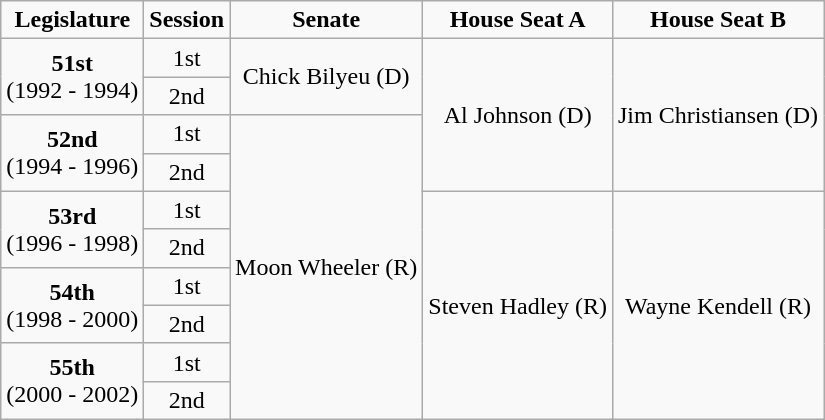<table class=wikitable style="text-align:center">
<tr>
<td><strong>Legislature</strong></td>
<td><strong>Session</strong></td>
<td><strong>Senate</strong></td>
<td><strong>House Seat A</strong></td>
<td><strong>House Seat B</strong></td>
</tr>
<tr>
<td rowspan="2" colspan="1" style="text-align: center;"><strong>51st</strong> <br> (1992 - 1994)</td>
<td>1st</td>
<td rowspan="2" colspan="1" style="text-align: center;" >Chick Bilyeu (D)</td>
<td rowspan="4" colspan="1" style="text-align: center;" >Al Johnson (D)</td>
<td rowspan="4" colspan="1" style="text-align: center;" >Jim Christiansen (D)</td>
</tr>
<tr>
<td>2nd</td>
</tr>
<tr>
<td rowspan="2" colspan="1" style="text-align: center;"><strong>52nd</strong> <br> (1994 - 1996)</td>
<td>1st</td>
<td rowspan="8" colspan="1" style="text-align: center;" >Moon Wheeler (R)</td>
</tr>
<tr>
<td>2nd</td>
</tr>
<tr>
<td rowspan="2" colspan="1" style="text-align: center;"><strong>53rd</strong> <br> (1996 - 1998)</td>
<td>1st</td>
<td rowspan="6" colspan="1" style="text-align: center;" >Steven Hadley (R)</td>
<td rowspan="6" colspan="1" style="text-align: center;" >Wayne Kendell (R)</td>
</tr>
<tr>
<td>2nd</td>
</tr>
<tr>
<td rowspan="2" colspan="1" style="text-align: center;"><strong>54th</strong> <br> (1998 - 2000)</td>
<td>1st</td>
</tr>
<tr>
<td>2nd</td>
</tr>
<tr>
<td rowspan="2" colspan="1" style="text-align: center;"><strong>55th</strong> <br> (2000 - 2002)</td>
<td>1st</td>
</tr>
<tr>
<td>2nd</td>
</tr>
</table>
